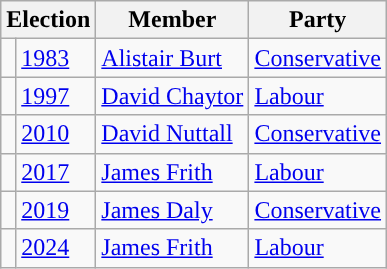<table class="wikitable">
<tr>
<th colspan="2">Election</th>
<th>Member</th>
<th>Party</th>
</tr>
<tr>
<td style="color:inherit;background-color: "></td>
<td><a href='#'>1983</a></td>
<td><a href='#'>Alistair Burt</a></td>
<td><a href='#'>Conservative</a></td>
</tr>
<tr>
<td style="color:inherit;background-color: "></td>
<td><a href='#'>1997</a></td>
<td><a href='#'>David Chaytor</a></td>
<td><a href='#'>Labour</a></td>
</tr>
<tr>
<td style="color:inherit;background-color: "></td>
<td><a href='#'>2010</a></td>
<td><a href='#'>David Nuttall</a></td>
<td><a href='#'>Conservative</a></td>
</tr>
<tr>
<td style="color:inherit;background-color: "></td>
<td><a href='#'>2017</a></td>
<td><a href='#'>James Frith</a></td>
<td><a href='#'>Labour</a></td>
</tr>
<tr>
<td style="color:inherit;background-color: "></td>
<td><a href='#'>2019</a></td>
<td><a href='#'>James Daly</a></td>
<td><a href='#'>Conservative</a></td>
</tr>
<tr>
<td style="color:inherit;background-color: "></td>
<td><a href='#'>2024</a></td>
<td><a href='#'>James Frith</a></td>
<td><a href='#'>Labour</a></td>
</tr>
</table>
